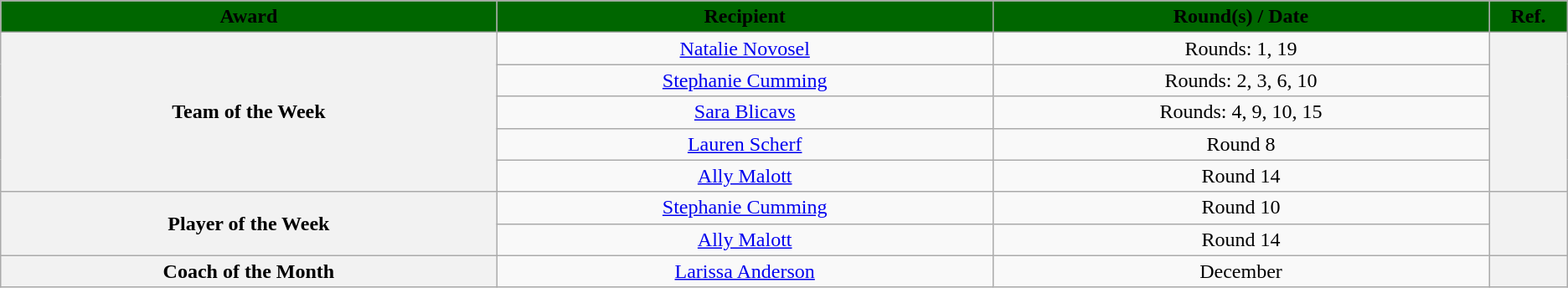<table class="wikitable sortable sortable" style="text-align: center">
<tr>
<th style="background: #006600" width="10%"><span>Award</span></th>
<th style="background: #006600" width="10%"><span>Recipient</span></th>
<th style="background: #006600" width="10%"><span>Round(s) / Date</span></th>
<th style="background: #006600" width="1%" class="unsortable"><span>Ref.</span></th>
</tr>
<tr>
<th rowspan=5>Team of the Week</th>
<td><a href='#'>Natalie Novosel</a></td>
<td>Rounds: 1, 19</td>
<th rowspan=5></th>
</tr>
<tr>
<td><a href='#'>Stephanie Cumming</a></td>
<td>Rounds: 2, 3, 6, 10</td>
</tr>
<tr>
<td><a href='#'>Sara Blicavs</a></td>
<td>Rounds: 4, 9, 10, 15</td>
</tr>
<tr>
<td><a href='#'>Lauren Scherf</a></td>
<td>Round 8</td>
</tr>
<tr>
<td><a href='#'>Ally Malott</a></td>
<td>Round 14</td>
</tr>
<tr>
<th rowspan=2>Player of the Week</th>
<td><a href='#'>Stephanie Cumming</a></td>
<td>Round 10</td>
<th rowspan=2></th>
</tr>
<tr>
<td><a href='#'>Ally Malott</a></td>
<td>Round 14</td>
</tr>
<tr>
<th rowspan=1>Coach of the Month</th>
<td><a href='#'>Larissa Anderson</a></td>
<td>December</td>
<th rowspan=1></th>
</tr>
</table>
